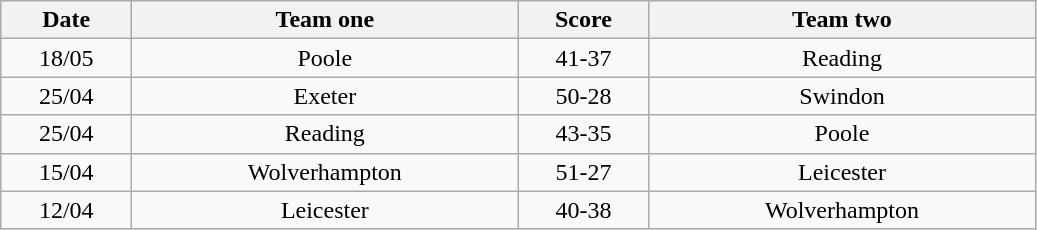<table class="wikitable" style="text-align: center">
<tr>
<th width=80>Date</th>
<th width=250>Team one</th>
<th width=80>Score</th>
<th width=250>Team two</th>
</tr>
<tr>
<td>18/05</td>
<td>Poole</td>
<td>41-37</td>
<td>Reading</td>
</tr>
<tr>
<td>25/04</td>
<td>Exeter</td>
<td>50-28</td>
<td>Swindon</td>
</tr>
<tr>
<td>25/04</td>
<td>Reading</td>
<td>43-35</td>
<td>Poole</td>
</tr>
<tr>
<td>15/04</td>
<td>Wolverhampton</td>
<td>51-27</td>
<td>Leicester</td>
</tr>
<tr>
<td>12/04</td>
<td>Leicester</td>
<td>40-38</td>
<td>Wolverhampton</td>
</tr>
</table>
